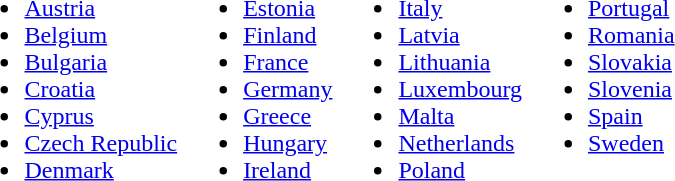<table>
<tr>
<td valign=top><br><ul><li> <a href='#'>Austria</a></li><li> <a href='#'>Belgium</a></li><li> <a href='#'>Bulgaria</a></li><li> <a href='#'>Croatia</a></li><li> <a href='#'>Cyprus</a></li><li> <a href='#'>Czech Republic</a></li><li> <a href='#'>Denmark</a></li></ul></td>
<td valign=top><br><ul><li> <a href='#'>Estonia</a></li><li> <a href='#'>Finland</a></li><li> <a href='#'>France</a></li><li> <a href='#'>Germany</a></li><li> <a href='#'>Greece</a></li><li> <a href='#'>Hungary</a></li><li> <a href='#'>Ireland</a></li></ul></td>
<td valign=top><br><ul><li> <a href='#'>Italy</a></li><li> <a href='#'>Latvia</a></li><li> <a href='#'>Lithuania</a></li><li> <a href='#'>Luxembourg</a></li><li> <a href='#'>Malta</a></li><li> <a href='#'>Netherlands</a></li><li> <a href='#'>Poland</a></li></ul></td>
<td valign=top><br><ul><li> <a href='#'>Portugal</a></li><li> <a href='#'>Romania</a></li><li> <a href='#'>Slovakia</a></li><li> <a href='#'>Slovenia</a></li><li> <a href='#'>Spain</a></li><li> <a href='#'>Sweden</a></li></ul></td>
</tr>
</table>
